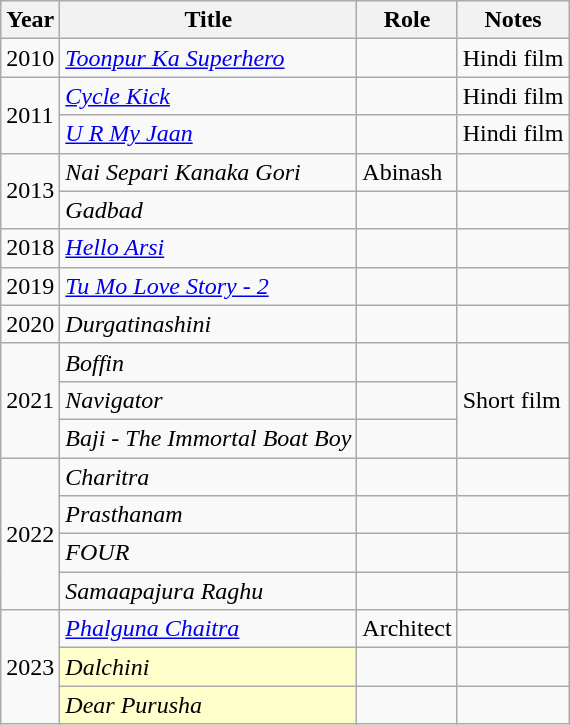<table class="wikitable plainrowheaders sortable" style="margin-right: 0;">
<tr>
<th>Year</th>
<th>Title</th>
<th>Role</th>
<th>Notes</th>
</tr>
<tr>
<td>2010</td>
<td><em><a href='#'>Toonpur Ka Superhero</a></em></td>
<td></td>
<td>Hindi film</td>
</tr>
<tr>
<td rowspan="2">2011</td>
<td><em><a href='#'>Cycle Kick</a></em></td>
<td></td>
<td>Hindi film</td>
</tr>
<tr>
<td><em><a href='#'>U R My Jaan</a></em></td>
<td></td>
<td>Hindi film</td>
</tr>
<tr>
<td rowspan="2">2013</td>
<td><em>Nai Separi Kanaka Gori</em></td>
<td>Abinash</td>
<td></td>
</tr>
<tr>
<td><em>Gadbad</em></td>
<td></td>
<td></td>
</tr>
<tr>
<td>2018</td>
<td><em><a href='#'>Hello Arsi</a></em></td>
<td></td>
<td></td>
</tr>
<tr>
<td>2019</td>
<td><a href='#'><em>Tu Mo Love Story - 2</em></a></td>
<td></td>
<td></td>
</tr>
<tr>
<td>2020</td>
<td><em>Durgatinashini</em></td>
<td></td>
<td></td>
</tr>
<tr>
<td rowspan="3">2021</td>
<td><em>Boffin</em></td>
<td></td>
<td rowspan="3">Short film</td>
</tr>
<tr>
<td><em>Navigator</em></td>
<td></td>
</tr>
<tr>
<td><em>Baji - The Immortal Boat Boy </em></td>
<td></td>
</tr>
<tr>
<td rowspan="4">2022</td>
<td><em>Charitra</em></td>
<td></td>
<td></td>
</tr>
<tr>
<td><em>Prasthanam</em></td>
<td></td>
<td></td>
</tr>
<tr>
<td><em>FOUR</em></td>
<td></td>
<td></td>
</tr>
<tr>
<td><em>Samaapajura Raghu</em></td>
<td></td>
<td></td>
</tr>
<tr>
<td rowspan="3">2023</td>
<td scope="row"><em><a href='#'>Phalguna Chaitra</a></em></td>
<td>Architect</td>
<td></td>
</tr>
<tr>
<td scope="row" style="background:#FFFFCC;"><em>Dalchini</em></td>
<td></td>
<td></td>
</tr>
<tr>
<td scope="row" style="background:#FFFFCC;"><em>Dear Purusha</em></td>
<td></td>
<td></td>
</tr>
</table>
